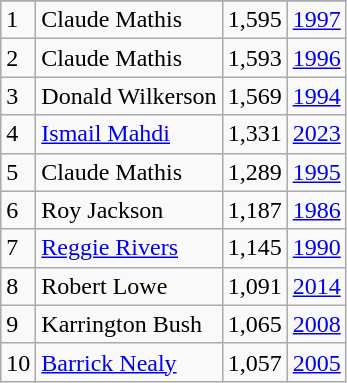<table class="wikitable">
<tr>
</tr>
<tr>
<td>1</td>
<td>Claude Mathis</td>
<td>1,595</td>
<td><a href='#'>1997</a></td>
</tr>
<tr>
<td>2</td>
<td>Claude Mathis</td>
<td>1,593</td>
<td><a href='#'>1996</a></td>
</tr>
<tr>
<td>3</td>
<td>Donald Wilkerson</td>
<td>1,569</td>
<td><a href='#'>1994</a></td>
</tr>
<tr>
<td>4</td>
<td><a href='#'>Ismail Mahdi</a></td>
<td>1,331</td>
<td><a href='#'>2023</a></td>
</tr>
<tr>
<td>5</td>
<td>Claude Mathis</td>
<td>1,289</td>
<td><a href='#'>1995</a></td>
</tr>
<tr>
<td>6</td>
<td>Roy Jackson</td>
<td>1,187</td>
<td><a href='#'>1986</a></td>
</tr>
<tr>
<td>7</td>
<td><a href='#'>Reggie Rivers</a></td>
<td>1,145</td>
<td><a href='#'>1990</a></td>
</tr>
<tr>
<td>8</td>
<td>Robert Lowe</td>
<td>1,091</td>
<td><a href='#'>2014</a></td>
</tr>
<tr>
<td>9</td>
<td>Karrington Bush</td>
<td>1,065</td>
<td><a href='#'>2008</a></td>
</tr>
<tr>
<td>10</td>
<td><a href='#'>Barrick Nealy</a></td>
<td>1,057</td>
<td><a href='#'>2005</a></td>
</tr>
</table>
